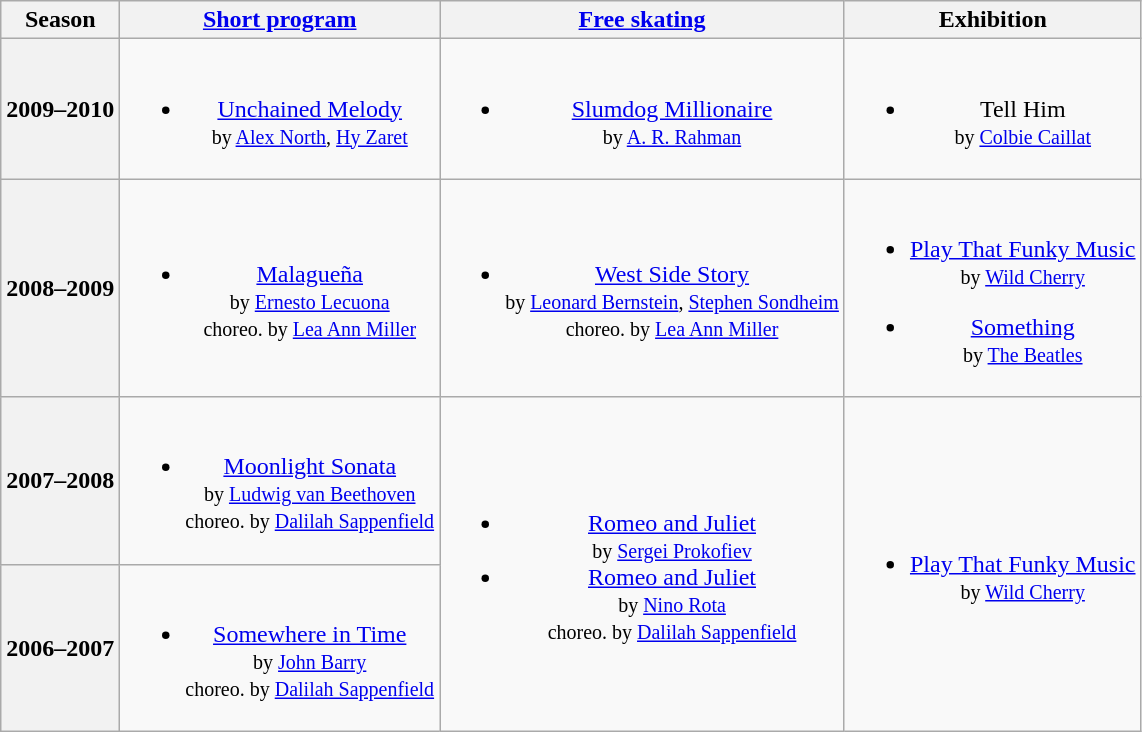<table class="wikitable" style="text-align:center">
<tr>
<th>Season</th>
<th><a href='#'>Short program</a></th>
<th><a href='#'>Free skating</a></th>
<th>Exhibition</th>
</tr>
<tr>
<th>2009–2010 <br> </th>
<td><br><ul><li><a href='#'>Unchained Melody</a> <br><small> by <a href='#'>Alex North</a>, <a href='#'>Hy Zaret</a> </small></li></ul></td>
<td><br><ul><li><a href='#'>Slumdog Millionaire</a> <br><small> by <a href='#'>A. R. Rahman</a> </small></li></ul></td>
<td><br><ul><li>Tell Him <br><small> by <a href='#'>Colbie Caillat</a> </small></li></ul></td>
</tr>
<tr>
<th>2008–2009 <br> </th>
<td><br><ul><li><a href='#'>Malagueña</a> <br><small>by <a href='#'>Ernesto Lecuona</a> <br> choreo. by <a href='#'>Lea Ann Miller</a> </small></li></ul></td>
<td><br><ul><li><a href='#'>West Side Story</a> <br><small> by <a href='#'>Leonard Bernstein</a>, <a href='#'>Stephen Sondheim</a> <br> choreo. by <a href='#'>Lea Ann Miller</a> </small></li></ul></td>
<td><br><ul><li><a href='#'>Play That Funky Music</a> <br><small> by <a href='#'>Wild Cherry</a> </small></li></ul><ul><li><a href='#'>Something</a> <br><small> by <a href='#'>The Beatles</a> </small></li></ul></td>
</tr>
<tr>
<th>2007–2008 <br> </th>
<td><br><ul><li><a href='#'>Moonlight Sonata</a> <br><small> by <a href='#'>Ludwig van Beethoven</a> <br> choreo. by <a href='#'>Dalilah Sappenfield</a> </small></li></ul></td>
<td rowspan=2><br><ul><li><a href='#'>Romeo and Juliet</a> <br><small> by <a href='#'>Sergei Prokofiev</a> </small></li><li><a href='#'>Romeo and Juliet</a> <br><small> by <a href='#'>Nino Rota</a> <br> choreo. by <a href='#'>Dalilah Sappenfield</a> </small></li></ul></td>
<td rowspan=2><br><ul><li><a href='#'>Play That Funky Music</a> <br><small> by <a href='#'>Wild Cherry</a> </small></li></ul></td>
</tr>
<tr>
<th>2006–2007 <br> </th>
<td><br><ul><li><a href='#'>Somewhere in Time</a> <br><small> by <a href='#'>John Barry</a> <br> choreo. by <a href='#'>Dalilah Sappenfield</a> </small></li></ul></td>
</tr>
</table>
